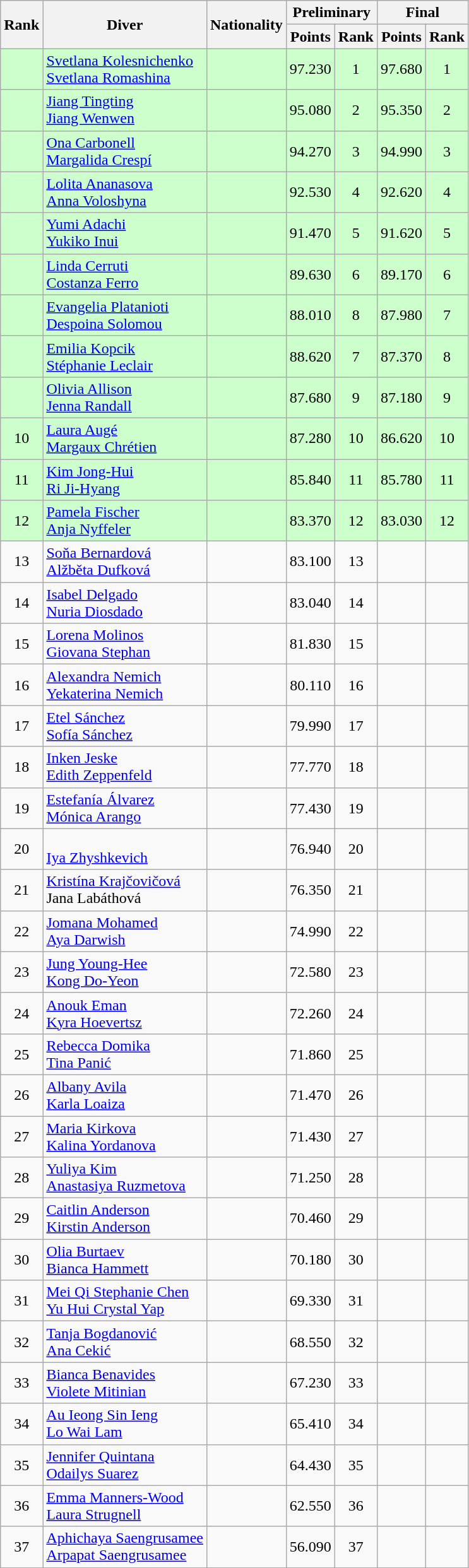<table class="wikitable sortable" style="text-align:center">
<tr>
<th rowspan="2">Rank</th>
<th rowspan="2">Diver</th>
<th rowspan="2">Nationality</th>
<th colspan="2">Preliminary</th>
<th colspan="2">Final</th>
</tr>
<tr>
<th>Points</th>
<th>Rank</th>
<th>Points</th>
<th>Rank</th>
</tr>
<tr bgcolor=ccffcc>
<td></td>
<td align=left><a href='#'>Svetlana Kolesnichenko</a><br><a href='#'>Svetlana Romashina</a></td>
<td align=left></td>
<td>97.230</td>
<td>1</td>
<td>97.680</td>
<td>1</td>
</tr>
<tr bgcolor=ccffcc>
<td></td>
<td align=left><a href='#'>Jiang Tingting</a><br><a href='#'>Jiang Wenwen</a></td>
<td align=left></td>
<td>95.080</td>
<td>2</td>
<td>95.350</td>
<td>2</td>
</tr>
<tr bgcolor=ccffcc>
<td></td>
<td align=left><a href='#'>Ona Carbonell</a><br><a href='#'>Margalida Crespí</a></td>
<td align=left></td>
<td>94.270</td>
<td>3</td>
<td>94.990</td>
<td>3</td>
</tr>
<tr bgcolor=ccffcc>
<td></td>
<td align=left><a href='#'>Lolita Ananasova</a><br><a href='#'>Anna Voloshyna</a></td>
<td align=left></td>
<td>92.530</td>
<td>4</td>
<td>92.620</td>
<td>4</td>
</tr>
<tr bgcolor=ccffcc>
<td></td>
<td align=left><a href='#'>Yumi Adachi</a><br><a href='#'>Yukiko Inui</a></td>
<td align=left></td>
<td>91.470</td>
<td>5</td>
<td>91.620</td>
<td>5</td>
</tr>
<tr bgcolor=ccffcc>
<td></td>
<td align=left><a href='#'>Linda Cerruti</a><br><a href='#'>Costanza Ferro</a></td>
<td align=left></td>
<td>89.630</td>
<td>6</td>
<td>89.170</td>
<td>6</td>
</tr>
<tr bgcolor=ccffcc>
<td></td>
<td align=left><a href='#'>Evangelia Platanioti</a><br><a href='#'>Despoina Solomou</a></td>
<td align=left></td>
<td>88.010</td>
<td>8</td>
<td>87.980</td>
<td>7</td>
</tr>
<tr bgcolor=ccffcc>
<td></td>
<td align=left><a href='#'>Emilia Kopcik</a><br><a href='#'>Stéphanie Leclair</a></td>
<td align=left></td>
<td>88.620</td>
<td>7</td>
<td>87.370</td>
<td>8</td>
</tr>
<tr bgcolor=ccffcc>
<td></td>
<td align=left><a href='#'>Olivia Allison</a><br><a href='#'>Jenna Randall</a></td>
<td align=left></td>
<td>87.680</td>
<td>9</td>
<td>87.180</td>
<td>9</td>
</tr>
<tr bgcolor=ccffcc>
<td>10</td>
<td align=left><a href='#'>Laura Augé</a><br><a href='#'>Margaux Chrétien</a></td>
<td align=left></td>
<td>87.280</td>
<td>10</td>
<td>86.620</td>
<td>10</td>
</tr>
<tr bgcolor=ccffcc>
<td>11</td>
<td align=left><a href='#'>Kim Jong-Hui</a><br><a href='#'>Ri Ji-Hyang</a></td>
<td align=left></td>
<td>85.840</td>
<td>11</td>
<td>85.780</td>
<td>11</td>
</tr>
<tr bgcolor=ccffcc>
<td>12</td>
<td align=left><a href='#'>Pamela Fischer</a><br><a href='#'>Anja Nyffeler</a></td>
<td align=left></td>
<td>83.370</td>
<td>12</td>
<td>83.030</td>
<td>12</td>
</tr>
<tr>
<td>13</td>
<td align=left><a href='#'>Soňa Bernardová</a><br><a href='#'>Alžběta Dufková</a></td>
<td align=left></td>
<td>83.100</td>
<td>13</td>
<td></td>
<td></td>
</tr>
<tr>
<td>14</td>
<td align=left><a href='#'>Isabel Delgado</a><br><a href='#'>Nuria Diosdado</a></td>
<td align=left></td>
<td>83.040</td>
<td>14</td>
<td></td>
<td></td>
</tr>
<tr>
<td>15</td>
<td align=left><a href='#'>Lorena Molinos</a><br><a href='#'>Giovana Stephan</a></td>
<td align=left></td>
<td>81.830</td>
<td>15</td>
<td></td>
<td></td>
</tr>
<tr>
<td>16</td>
<td align=left><a href='#'>Alexandra Nemich</a><br><a href='#'>Yekaterina Nemich</a></td>
<td align=left></td>
<td>80.110</td>
<td>16</td>
<td></td>
<td></td>
</tr>
<tr>
<td>17</td>
<td align=left><a href='#'>Etel Sánchez</a><br><a href='#'>Sofía Sánchez</a></td>
<td align=left></td>
<td>79.990</td>
<td>17</td>
<td></td>
<td></td>
</tr>
<tr>
<td>18</td>
<td align=left><a href='#'>Inken Jeske</a><br><a href='#'>Edith Zeppenfeld</a></td>
<td align=left></td>
<td>77.770</td>
<td>18</td>
<td></td>
<td></td>
</tr>
<tr>
<td>19</td>
<td align=left><a href='#'>Estefanía Álvarez</a><br><a href='#'>Mónica Arango</a></td>
<td align=left></td>
<td>77.430</td>
<td>19</td>
<td></td>
<td></td>
</tr>
<tr>
<td>20</td>
<td align=left><br><a href='#'>Iya Zhyshkevich</a></td>
<td align=left></td>
<td>76.940</td>
<td>20</td>
<td></td>
<td></td>
</tr>
<tr>
<td>21</td>
<td align=left><a href='#'>Kristína Krajčovičová</a><br>Jana Labáthová</td>
<td align=left></td>
<td>76.350</td>
<td>21</td>
<td></td>
<td></td>
</tr>
<tr>
<td>22</td>
<td align=left><a href='#'>Jomana Mohamed</a><br><a href='#'>Aya Darwish</a></td>
<td align=left></td>
<td>74.990</td>
<td>22</td>
<td></td>
<td></td>
</tr>
<tr>
<td>23</td>
<td align=left><a href='#'>Jung Young-Hee</a><br><a href='#'>Kong Do-Yeon</a></td>
<td align=left></td>
<td>72.580</td>
<td>23</td>
<td></td>
<td></td>
</tr>
<tr>
<td>24</td>
<td align=left><a href='#'>Anouk Eman</a><br><a href='#'>Kyra Hoevertsz</a></td>
<td align=left></td>
<td>72.260</td>
<td>24</td>
<td></td>
<td></td>
</tr>
<tr>
<td>25</td>
<td align=left><a href='#'>Rebecca Domika</a><br><a href='#'>Tina Panić</a></td>
<td align=left></td>
<td>71.860</td>
<td>25</td>
<td></td>
<td></td>
</tr>
<tr>
<td>26</td>
<td align=left><a href='#'>Albany Avila</a><br><a href='#'>Karla Loaiza</a></td>
<td align=left></td>
<td>71.470</td>
<td>26</td>
<td></td>
<td></td>
</tr>
<tr>
<td>27</td>
<td align=left><a href='#'>Maria Kirkova</a><br><a href='#'>Kalina Yordanova</a></td>
<td align=left></td>
<td>71.430</td>
<td>27</td>
<td></td>
<td></td>
</tr>
<tr>
<td>28</td>
<td align=left><a href='#'>Yuliya Kim</a><br><a href='#'>Anastasiya Ruzmetova</a></td>
<td align=left></td>
<td>71.250</td>
<td>28</td>
<td></td>
<td></td>
</tr>
<tr>
<td>29</td>
<td align=left><a href='#'>Caitlin Anderson</a><br><a href='#'>Kirstin Anderson</a></td>
<td align=left></td>
<td>70.460</td>
<td>29</td>
<td></td>
<td></td>
</tr>
<tr>
<td>30</td>
<td align=left><a href='#'>Olia Burtaev</a><br><a href='#'>Bianca Hammett</a></td>
<td align=left></td>
<td>70.180</td>
<td>30</td>
<td></td>
<td></td>
</tr>
<tr>
<td>31</td>
<td align=left><a href='#'>Mei Qi Stephanie Chen</a><br><a href='#'>Yu Hui Crystal Yap</a></td>
<td align=left></td>
<td>69.330</td>
<td>31</td>
<td></td>
<td></td>
</tr>
<tr>
<td>32</td>
<td align=left><a href='#'>Tanja Bogdanović</a><br><a href='#'>Ana Cekić</a></td>
<td align=left></td>
<td>68.550</td>
<td>32</td>
<td></td>
<td></td>
</tr>
<tr>
<td>33</td>
<td align=left><a href='#'>Bianca Benavides</a><br><a href='#'>Violete Mitinian</a></td>
<td align=left></td>
<td>67.230</td>
<td>33</td>
<td></td>
<td></td>
</tr>
<tr>
<td>34</td>
<td align=left><a href='#'>Au Ieong Sin Ieng</a><br><a href='#'>Lo Wai Lam</a></td>
<td align=left></td>
<td>65.410</td>
<td>34</td>
<td></td>
<td></td>
</tr>
<tr>
<td>35</td>
<td align=left><a href='#'>Jennifer Quintana</a><br><a href='#'>Odailys Suarez</a></td>
<td align=left></td>
<td>64.430</td>
<td>35</td>
<td></td>
<td></td>
</tr>
<tr>
<td>36</td>
<td align=left><a href='#'>Emma Manners-Wood</a><br><a href='#'>Laura Strugnell</a></td>
<td align=left></td>
<td>62.550</td>
<td>36</td>
<td></td>
<td></td>
</tr>
<tr>
<td>37</td>
<td align=left><a href='#'>Aphichaya Saengrusamee</a><br><a href='#'>Arpapat Saengrusamee</a></td>
<td align=left></td>
<td>56.090</td>
<td>37</td>
<td></td>
<td></td>
</tr>
</table>
